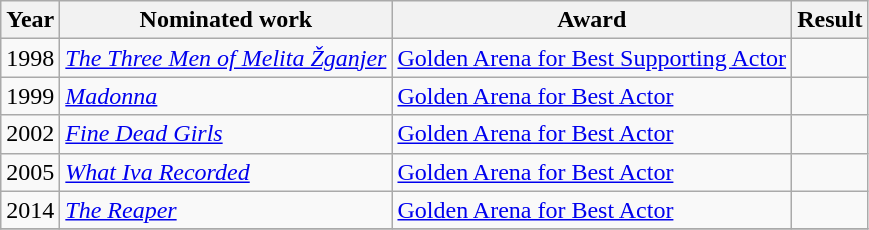<table class="wikitable">
<tr>
<th>Year</th>
<th>Nominated work</th>
<th>Award</th>
<th>Result</th>
</tr>
<tr>
<td align=center>1998</td>
<td><em><a href='#'>The Three Men of Melita Žganjer</a></em></td>
<td><a href='#'>Golden Arena for Best Supporting Actor</a></td>
<td></td>
</tr>
<tr>
<td align=center>1999</td>
<td><em><a href='#'>Madonna</a></em></td>
<td><a href='#'>Golden Arena for Best Actor</a></td>
<td></td>
</tr>
<tr>
<td align=center>2002</td>
<td><em><a href='#'>Fine Dead Girls</a></em></td>
<td><a href='#'>Golden Arena for Best Actor</a></td>
<td></td>
</tr>
<tr>
<td align=center>2005</td>
<td><em><a href='#'>What Iva Recorded</a></em></td>
<td><a href='#'>Golden Arena for Best Actor</a></td>
<td></td>
</tr>
<tr>
<td align=center>2014</td>
<td><em><a href='#'>The Reaper</a></em></td>
<td><a href='#'>Golden Arena for Best Actor</a></td>
<td></td>
</tr>
<tr>
</tr>
</table>
